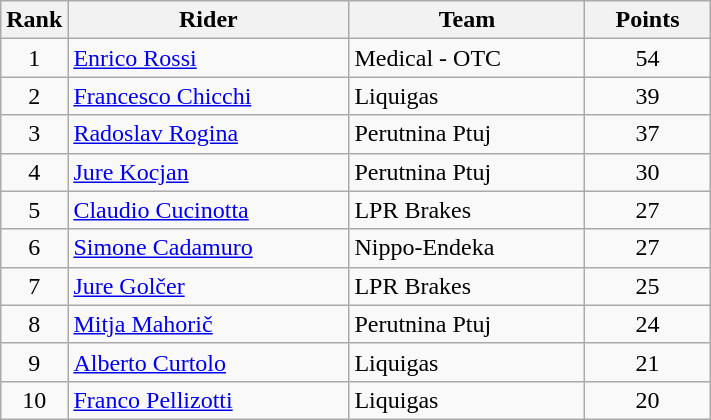<table class="wikitable">
<tr>
<th>Rank</th>
<th>Rider</th>
<th>Team</th>
<th>Points</th>
</tr>
<tr>
<td align=center>1</td>
<td width=180> <a href='#'>Enrico Rossi</a> </td>
<td width=150>Medical - OTC</td>
<td width=76 align=center>54</td>
</tr>
<tr>
<td align=center>2</td>
<td> <a href='#'>Francesco Chicchi</a></td>
<td>Liquigas</td>
<td align=center>39</td>
</tr>
<tr>
<td align=center>3</td>
<td> <a href='#'>Radoslav Rogina</a></td>
<td>Perutnina Ptuj</td>
<td align=center>37</td>
</tr>
<tr>
<td align=center>4</td>
<td> <a href='#'>Jure Kocjan</a></td>
<td>Perutnina Ptuj</td>
<td align=center>30</td>
</tr>
<tr>
<td align=center>5</td>
<td> <a href='#'>Claudio Cucinotta</a></td>
<td>LPR Brakes</td>
<td align=center>27</td>
</tr>
<tr>
<td align=center>6</td>
<td> <a href='#'>Simone Cadamuro</a></td>
<td>Nippo-Endeka</td>
<td align=center>27</td>
</tr>
<tr>
<td align=center>7</td>
<td> <a href='#'>Jure Golčer</a> </td>
<td>LPR Brakes</td>
<td align=center>25</td>
</tr>
<tr>
<td align=center>8</td>
<td> <a href='#'>Mitja Mahorič</a> </td>
<td>Perutnina Ptuj</td>
<td align=center>24</td>
</tr>
<tr>
<td align=center>9</td>
<td> <a href='#'>Alberto Curtolo</a></td>
<td>Liquigas</td>
<td align=center>21</td>
</tr>
<tr>
<td align=center>10</td>
<td> <a href='#'>Franco Pellizotti</a></td>
<td>Liquigas</td>
<td align=center>20</td>
</tr>
</table>
